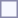<table style="border:1px solid #8888aa; background-color:#f7f8ff; padding:5px; font-size:95%; margin: 0px 12px 12px 0px;">
</table>
